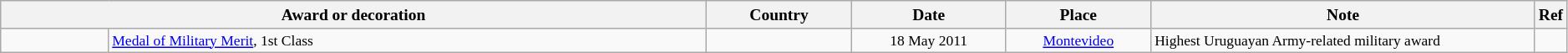<table class="wikitable" style="text-align:left; font-size:small;">
<tr ->
<th colspan=2 width="690px">Award or decoration</th>
<th width="110px">Country</th>
<th width="110px">Date</th>
<th width="110px">Place</th>
<th width="300px">Note</th>
<th>Ref</th>
</tr>
<tr>
<td width="80px"></td>
<td style="font-size:90%;"><a href='#'>Medal of Military Merit</a>, 1st Class</td>
<td style="width:8em; font-size:90%;"></td>
<td align="center" style="width:10em; font-size:90%;">18 May 2011</td>
<td align="center" style="font-size:90%;"><a href='#'>Montevideo</a></td>
<td style="font-size:90%;">Highest Uruguayan Army-related military award</td>
<td style="font-size:90%;"></td>
</tr>
</table>
